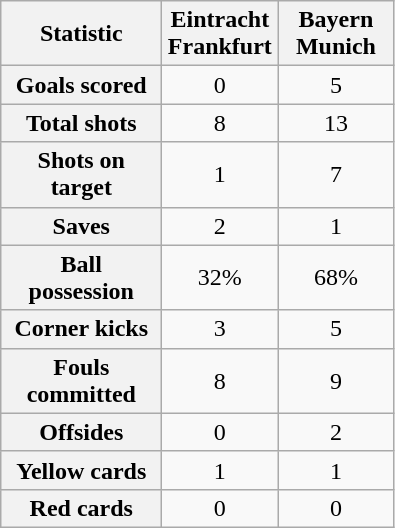<table class="wikitable plainrowheaders" style="text-align:center">
<tr>
<th scope="col" style="width:100px">Statistic</th>
<th scope="col" style="width:70px">Eintracht Frankfurt</th>
<th scope="col" style="width:70px">Bayern Munich</th>
</tr>
<tr>
<th scope="row">Goals scored</th>
<td>0</td>
<td>5</td>
</tr>
<tr>
<th scope="row">Total shots</th>
<td>8</td>
<td>13</td>
</tr>
<tr>
<th scope="row">Shots on target</th>
<td>1</td>
<td>7</td>
</tr>
<tr>
<th scope="row">Saves</th>
<td>2</td>
<td>1</td>
</tr>
<tr>
<th scope="row">Ball possession</th>
<td>32%</td>
<td>68%</td>
</tr>
<tr>
<th scope="row">Corner kicks</th>
<td>3</td>
<td>5</td>
</tr>
<tr>
<th scope="row">Fouls committed</th>
<td>8</td>
<td>9</td>
</tr>
<tr>
<th scope="row">Offsides</th>
<td>0</td>
<td>2</td>
</tr>
<tr>
<th scope="row">Yellow cards</th>
<td>1</td>
<td>1</td>
</tr>
<tr>
<th scope="row">Red cards</th>
<td>0</td>
<td>0</td>
</tr>
</table>
